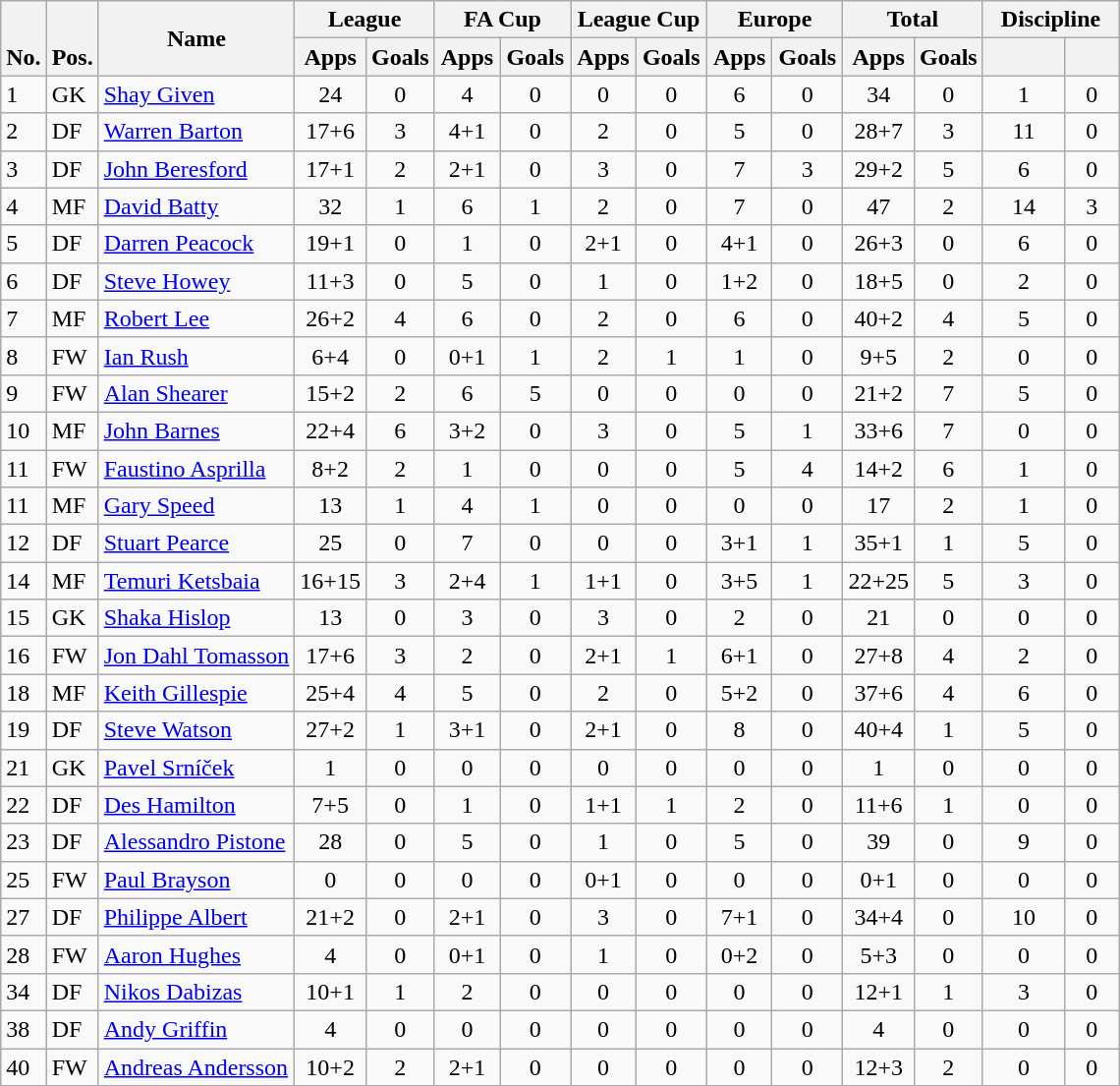<table class="wikitable" style="text-align:center">
<tr>
<th rowspan="2" valign="bottom">No.</th>
<th rowspan="2" valign="bottom">Pos.</th>
<th rowspan="2">Name</th>
<th colspan="2" width="85">League</th>
<th colspan="2" width="85">FA Cup</th>
<th colspan="2" width="85">League Cup</th>
<th colspan="2" width="85">Europe</th>
<th colspan="2" width="85">Total</th>
<th colspan="2" width="85">Discipline</th>
</tr>
<tr>
<th>Apps</th>
<th>Goals</th>
<th>Apps</th>
<th>Goals</th>
<th>Apps</th>
<th>Goals</th>
<th>Apps</th>
<th>Goals</th>
<th>Apps</th>
<th>Goals</th>
<th></th>
<th></th>
</tr>
<tr>
<td align="left">1</td>
<td align="left">GK</td>
<td align="left"> <a href='#'>Shay Given</a></td>
<td>24</td>
<td>0</td>
<td>4</td>
<td>0</td>
<td>0</td>
<td>0</td>
<td>6</td>
<td>0</td>
<td>34</td>
<td>0</td>
<td>1</td>
<td>0</td>
</tr>
<tr>
<td align="left">2</td>
<td align="left">DF</td>
<td align="left"> <a href='#'>Warren Barton</a></td>
<td>17+6</td>
<td>3</td>
<td>4+1</td>
<td>0</td>
<td>2</td>
<td>0</td>
<td>5</td>
<td>0</td>
<td>28+7</td>
<td>3</td>
<td>11</td>
<td>0</td>
</tr>
<tr>
<td align="left">3</td>
<td align="left">DF</td>
<td align="left"> <a href='#'>John Beresford</a></td>
<td>17+1</td>
<td>2</td>
<td>2+1</td>
<td>0</td>
<td>3</td>
<td>0</td>
<td>7</td>
<td>3</td>
<td>29+2</td>
<td>5</td>
<td>6</td>
<td>0</td>
</tr>
<tr>
<td align="left">4</td>
<td align="left">MF</td>
<td align="left"> <a href='#'>David Batty</a></td>
<td>32</td>
<td>1</td>
<td>6</td>
<td>1</td>
<td>2</td>
<td>0</td>
<td>7</td>
<td>0</td>
<td>47</td>
<td>2</td>
<td>14</td>
<td>3</td>
</tr>
<tr>
<td align="left">5</td>
<td align="left">DF</td>
<td align="left"> <a href='#'>Darren Peacock</a></td>
<td>19+1</td>
<td>0</td>
<td>1</td>
<td>0</td>
<td>2+1</td>
<td>0</td>
<td>4+1</td>
<td>0</td>
<td>26+3</td>
<td>0</td>
<td>6</td>
<td>0</td>
</tr>
<tr>
<td align="left">6</td>
<td align="left">DF</td>
<td align="left"> <a href='#'>Steve Howey</a></td>
<td>11+3</td>
<td>0</td>
<td>5</td>
<td>0</td>
<td>1</td>
<td>0</td>
<td>1+2</td>
<td>0</td>
<td>18+5</td>
<td>0</td>
<td>2</td>
<td>0</td>
</tr>
<tr>
<td align="left">7</td>
<td align="left">MF</td>
<td align="left"> <a href='#'>Robert Lee</a></td>
<td>26+2</td>
<td>4</td>
<td>6</td>
<td>0</td>
<td>2</td>
<td>0</td>
<td>6</td>
<td>0</td>
<td>40+2</td>
<td>4</td>
<td>5</td>
<td>0</td>
</tr>
<tr>
<td align="left">8</td>
<td align="left">FW</td>
<td align="left"> <a href='#'>Ian Rush</a></td>
<td>6+4</td>
<td>0</td>
<td>0+1</td>
<td>1</td>
<td>2</td>
<td>1</td>
<td>1</td>
<td>0</td>
<td>9+5</td>
<td>2</td>
<td>0</td>
<td>0</td>
</tr>
<tr>
<td align="left">9</td>
<td align="left">FW</td>
<td align="left"> <a href='#'>Alan Shearer</a></td>
<td>15+2</td>
<td>2</td>
<td>6</td>
<td>5</td>
<td>0</td>
<td>0</td>
<td>0</td>
<td>0</td>
<td>21+2</td>
<td>7</td>
<td>5</td>
<td>0</td>
</tr>
<tr>
<td align="left">10</td>
<td align="left">MF</td>
<td align="left"> <a href='#'>John Barnes</a></td>
<td>22+4</td>
<td>6</td>
<td>3+2</td>
<td>0</td>
<td>3</td>
<td>0</td>
<td>5</td>
<td>1</td>
<td>33+6</td>
<td>7</td>
<td>0</td>
<td>0</td>
</tr>
<tr>
<td align="left">11</td>
<td align="left">FW</td>
<td align="left"> <a href='#'>Faustino Asprilla</a></td>
<td>8+2</td>
<td>2</td>
<td>1</td>
<td>0</td>
<td>0</td>
<td>0</td>
<td>5</td>
<td>4</td>
<td>14+2</td>
<td>6</td>
<td>1</td>
<td>0</td>
</tr>
<tr>
<td align="left">11</td>
<td align="left">MF</td>
<td align="left"> <a href='#'>Gary Speed</a></td>
<td>13</td>
<td>1</td>
<td>4</td>
<td>1</td>
<td>0</td>
<td>0</td>
<td>0</td>
<td>0</td>
<td>17</td>
<td>2</td>
<td>1</td>
<td>0</td>
</tr>
<tr>
<td align="left">12</td>
<td align="left">DF</td>
<td align="left"> <a href='#'>Stuart Pearce</a></td>
<td>25</td>
<td>0</td>
<td>7</td>
<td>0</td>
<td>0</td>
<td>0</td>
<td>3+1</td>
<td>1</td>
<td>35+1</td>
<td>1</td>
<td>5</td>
<td>0</td>
</tr>
<tr>
<td align="left">14</td>
<td align="left">MF</td>
<td align="left"> <a href='#'>Temuri Ketsbaia</a></td>
<td>16+15</td>
<td>3</td>
<td>2+4</td>
<td>1</td>
<td>1+1</td>
<td>0</td>
<td>3+5</td>
<td>1</td>
<td>22+25</td>
<td>5</td>
<td>3</td>
<td>0</td>
</tr>
<tr>
<td align="left">15</td>
<td align="left">GK</td>
<td align="left"> <a href='#'>Shaka Hislop</a></td>
<td>13</td>
<td>0</td>
<td>3</td>
<td>0</td>
<td>3</td>
<td>0</td>
<td>2</td>
<td>0</td>
<td>21</td>
<td>0</td>
<td>0</td>
<td>0</td>
</tr>
<tr>
<td align="left">16</td>
<td align="left">FW</td>
<td align="left"> <a href='#'>Jon Dahl Tomasson</a></td>
<td>17+6</td>
<td>3</td>
<td>2</td>
<td>0</td>
<td>2+1</td>
<td>1</td>
<td>6+1</td>
<td>0</td>
<td>27+8</td>
<td>4</td>
<td>2</td>
<td>0</td>
</tr>
<tr>
<td align="left">18</td>
<td align="left">MF</td>
<td align="left"> <a href='#'>Keith Gillespie</a></td>
<td>25+4</td>
<td>4</td>
<td>5</td>
<td>0</td>
<td>2</td>
<td>0</td>
<td>5+2</td>
<td>0</td>
<td>37+6</td>
<td>4</td>
<td>6</td>
<td>0</td>
</tr>
<tr>
<td align="left">19</td>
<td align="left">DF</td>
<td align="left"> <a href='#'>Steve Watson</a></td>
<td>27+2</td>
<td>1</td>
<td>3+1</td>
<td>0</td>
<td>2+1</td>
<td>0</td>
<td>8</td>
<td>0</td>
<td>40+4</td>
<td>1</td>
<td>5</td>
<td>0</td>
</tr>
<tr>
<td align="left">21</td>
<td align="left">GK</td>
<td align="left"> <a href='#'>Pavel Srníček</a></td>
<td>1</td>
<td>0</td>
<td>0</td>
<td>0</td>
<td>0</td>
<td>0</td>
<td>0</td>
<td>0</td>
<td>1</td>
<td>0</td>
<td>0</td>
<td>0</td>
</tr>
<tr>
<td align="left">22</td>
<td align="left">DF</td>
<td align="left"> <a href='#'>Des Hamilton</a></td>
<td>7+5</td>
<td>0</td>
<td>1</td>
<td>0</td>
<td>1+1</td>
<td>1</td>
<td>2</td>
<td>0</td>
<td>11+6</td>
<td>1</td>
<td>0</td>
<td>0</td>
</tr>
<tr>
<td align="left">23</td>
<td align="left">DF</td>
<td align="left"> <a href='#'>Alessandro Pistone</a></td>
<td>28</td>
<td>0</td>
<td>5</td>
<td>0</td>
<td>1</td>
<td>0</td>
<td>5</td>
<td>0</td>
<td>39</td>
<td>0</td>
<td>9</td>
<td>0</td>
</tr>
<tr>
<td align="left">25</td>
<td align="left">FW</td>
<td align="left"> <a href='#'>Paul Brayson</a></td>
<td>0</td>
<td>0</td>
<td>0</td>
<td>0</td>
<td>0+1</td>
<td>0</td>
<td>0</td>
<td>0</td>
<td>0+1</td>
<td>0</td>
<td>0</td>
<td>0</td>
</tr>
<tr>
<td align="left">27</td>
<td align="left">DF</td>
<td align="left"> <a href='#'>Philippe Albert</a></td>
<td>21+2</td>
<td>0</td>
<td>2+1</td>
<td>0</td>
<td>3</td>
<td>0</td>
<td>7+1</td>
<td>0</td>
<td>34+4</td>
<td>0</td>
<td>10</td>
<td>0</td>
</tr>
<tr>
<td align="left">28</td>
<td align="left">FW</td>
<td align="left"> <a href='#'>Aaron Hughes</a></td>
<td>4</td>
<td>0</td>
<td>0+1</td>
<td>0</td>
<td>1</td>
<td>0</td>
<td>0+2</td>
<td>0</td>
<td>5+3</td>
<td>0</td>
<td>0</td>
<td>0</td>
</tr>
<tr>
<td align="left">34</td>
<td align="left">DF</td>
<td align="left"> <a href='#'>Nikos Dabizas</a></td>
<td>10+1</td>
<td>1</td>
<td>2</td>
<td>0</td>
<td>0</td>
<td>0</td>
<td>0</td>
<td>0</td>
<td>12+1</td>
<td>1</td>
<td>3</td>
<td>0</td>
</tr>
<tr>
<td align="left">38</td>
<td align="left">DF</td>
<td align="left"> <a href='#'>Andy Griffin</a></td>
<td>4</td>
<td>0</td>
<td>0</td>
<td>0</td>
<td>0</td>
<td>0</td>
<td>0</td>
<td>0</td>
<td>4</td>
<td>0</td>
<td>0</td>
<td>0</td>
</tr>
<tr>
<td align="left">40</td>
<td align="left">FW</td>
<td align="left"> <a href='#'>Andreas Andersson</a></td>
<td>10+2</td>
<td>2</td>
<td>2+1</td>
<td>0</td>
<td>0</td>
<td>0</td>
<td>0</td>
<td>0</td>
<td>12+3</td>
<td>2</td>
<td>0</td>
<td>0</td>
</tr>
</table>
